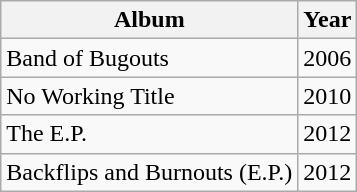<table class="wikitable">
<tr>
<th>Album</th>
<th>Year</th>
</tr>
<tr>
<td>Band of Bugouts</td>
<td>2006</td>
</tr>
<tr>
<td>No Working Title</td>
<td>2010</td>
</tr>
<tr>
<td>The E.P.</td>
<td>2012</td>
</tr>
<tr>
<td>Backflips and Burnouts (E.P.)</td>
<td>2012</td>
</tr>
</table>
